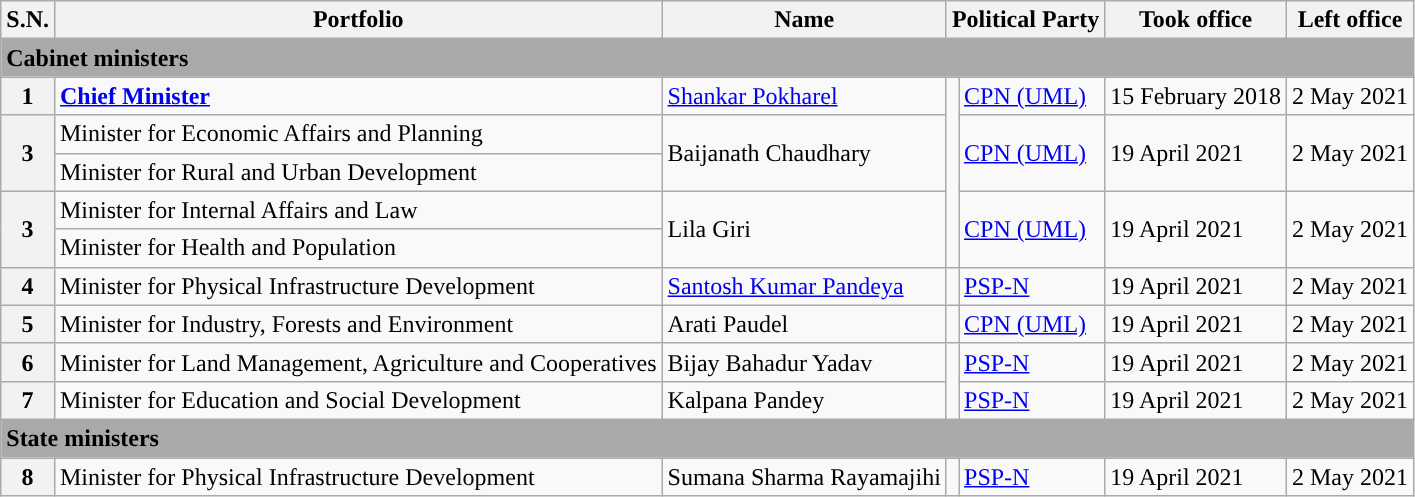<table class="wikitable">
<tr>
<th>S.N.</th>
<th>Portfolio</th>
<th>Name<br></th>
<th colspan="2">Political Party</th>
<th>Took office</th>
<th>Left office</th>
</tr>
<tr>
<td colspan="7" bgcolor="darkgrey"><strong>Cabinet ministers</strong></td>
</tr>
<tr>
<th>1</th>
<td><strong><a href='#'>Chief Minister</a><br></strong></td>
<td><a href='#'>Shankar Pokharel</a><br></td>
<td rowspan="5"></td>
<td><a href='#'>CPN (UML)</a></td>
<td>15 February 2018</td>
<td>2 May 2021</td>
</tr>
<tr>
<th rowspan="2">3</th>
<td>Minister for Economic Affairs and Planning</td>
<td rowspan="2">Baijanath Chaudhary<br></td>
<td rowspan="2"><a href='#'>CPN (UML)</a></td>
<td rowspan="2">19 April 2021</td>
<td rowspan="2">2 May 2021</td>
</tr>
<tr>
<td>Minister for Rural and Urban Development</td>
</tr>
<tr>
<th rowspan="2">3</th>
<td>Minister for Internal Affairs and Law</td>
<td rowspan="2">Lila Giri<br></td>
<td rowspan="2"><a href='#'>CPN (UML)</a></td>
<td rowspan="2">19 April 2021</td>
<td rowspan="2">2 May 2021</td>
</tr>
<tr>
<td>Minister for Health and Population</td>
</tr>
<tr>
<th>4</th>
<td>Minister for Physical Infrastructure Development</td>
<td><a href='#'>Santosh Kumar Pandeya</a><br></td>
<td></td>
<td><a href='#'>PSP-N</a></td>
<td>19 April 2021</td>
<td>2 May 2021</td>
</tr>
<tr>
<th>5</th>
<td>Minister for Industry, Forests and Environment</td>
<td>Arati Paudel<br></td>
<td></td>
<td><a href='#'>CPN (UML)</a></td>
<td>19 April 2021</td>
<td>2 May 2021</td>
</tr>
<tr>
<th>6</th>
<td>Minister for Land Management, Agriculture and Cooperatives</td>
<td>Bijay Bahadur Yadav<br></td>
<td rowspan="2"></td>
<td><a href='#'>PSP-N</a></td>
<td>19 April 2021</td>
<td>2 May 2021</td>
</tr>
<tr>
<th>7</th>
<td>Minister for Education and Social Development</td>
<td>Kalpana Pandey<br></td>
<td><a href='#'>PSP-N</a></td>
<td>19 April 2021</td>
<td>2 May 2021</td>
</tr>
<tr>
<td colspan="7" bgcolor="darkgrey"><strong>State ministers</strong></td>
</tr>
<tr>
<th>8</th>
<td>Minister for Physical Infrastructure Development</td>
<td>Sumana Sharma Rayamajihi<br></td>
<td></td>
<td><a href='#'>PSP-N</a></td>
<td>19 April 2021</td>
<td>2 May 2021</td>
</tr>
</table>
